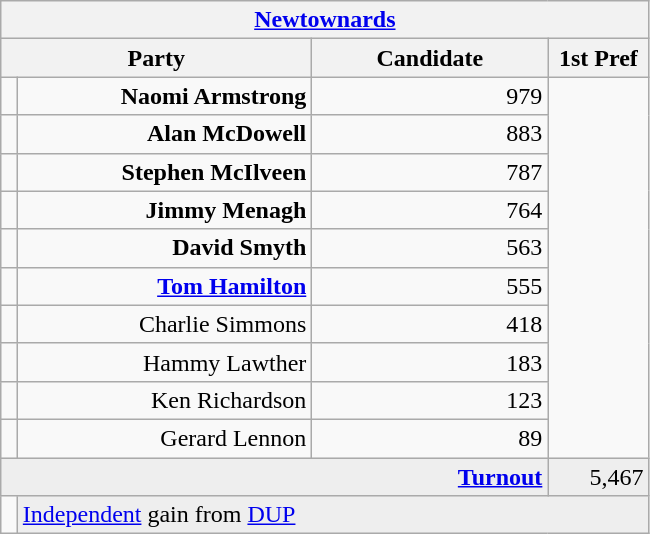<table class="wikitable">
<tr>
<th colspan="4" align="center"><a href='#'>Newtownards</a></th>
</tr>
<tr>
<th colspan="2" align="center" width=200>Party</th>
<th width=150>Candidate</th>
<th width=60>1st Pref</th>
</tr>
<tr>
<td></td>
<td align="right"><strong>Naomi Armstrong</strong></td>
<td align="right">979</td>
</tr>
<tr>
<td></td>
<td align="right"><strong>Alan McDowell</strong></td>
<td align="right">883</td>
</tr>
<tr>
<td></td>
<td align="right"><strong>Stephen McIlveen</strong></td>
<td align="right">787</td>
</tr>
<tr>
<td></td>
<td align="right"><strong>Jimmy Menagh</strong></td>
<td align="right">764</td>
</tr>
<tr>
<td></td>
<td align="right"><strong>David Smyth</strong></td>
<td align="right">563</td>
</tr>
<tr>
<td></td>
<td align="right"><strong><a href='#'>Tom Hamilton</a></strong></td>
<td align="right">555</td>
</tr>
<tr>
<td></td>
<td align="right">Charlie Simmons</td>
<td align="right">418</td>
</tr>
<tr>
<td></td>
<td align="right">Hammy Lawther</td>
<td align="right">183</td>
</tr>
<tr>
<td></td>
<td align="right">Ken Richardson</td>
<td align="right">123</td>
</tr>
<tr>
<td></td>
<td align="right">Gerard Lennon</td>
<td align="right">89</td>
</tr>
<tr bgcolor="EEEEEE">
<td colspan=3 align="right"><strong><a href='#'>Turnout</a></strong></td>
<td align="right">5,467</td>
</tr>
<tr>
<td bgcolor=></td>
<td colspan=3 bgcolor="EEEEEE"><a href='#'>Independent</a> gain from <a href='#'>DUP</a></td>
</tr>
</table>
